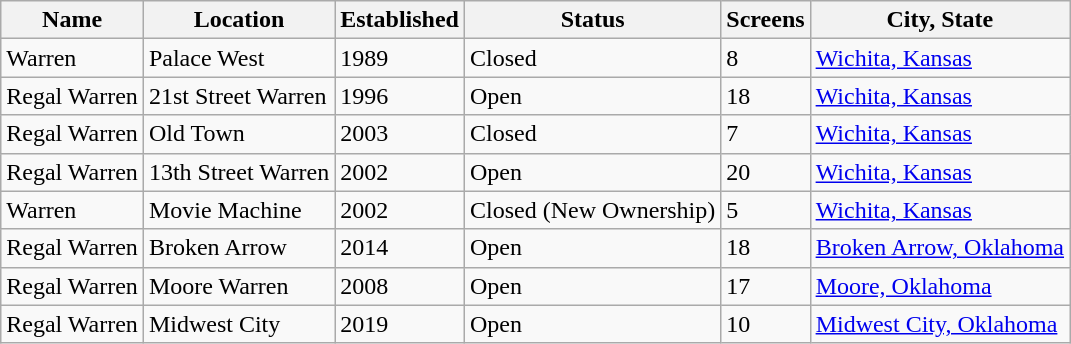<table class="wikitable">
<tr>
<th>Name</th>
<th>Location</th>
<th>Established</th>
<th>Status</th>
<th>Screens</th>
<th>City, State</th>
</tr>
<tr>
<td>Warren</td>
<td>Palace West</td>
<td>1989</td>
<td>Closed</td>
<td>8</td>
<td><a href='#'>Wichita, Kansas</a></td>
</tr>
<tr>
<td>Regal Warren</td>
<td>21st Street Warren</td>
<td>1996</td>
<td>Open</td>
<td>18</td>
<td><a href='#'>Wichita, Kansas</a></td>
</tr>
<tr>
<td>Regal Warren</td>
<td>Old Town</td>
<td>2003</td>
<td>Closed</td>
<td>7</td>
<td><a href='#'>Wichita, Kansas</a></td>
</tr>
<tr>
<td>Regal Warren</td>
<td>13th Street Warren</td>
<td>2002</td>
<td>Open</td>
<td>20</td>
<td><a href='#'>Wichita, Kansas</a></td>
</tr>
<tr>
<td>Warren</td>
<td>Movie Machine</td>
<td>2002</td>
<td>Closed (New Ownership)</td>
<td>5</td>
<td><a href='#'>Wichita, Kansas</a></td>
</tr>
<tr>
<td>Regal Warren</td>
<td>Broken Arrow</td>
<td>2014</td>
<td>Open</td>
<td>18</td>
<td><a href='#'>Broken Arrow, Oklahoma</a></td>
</tr>
<tr>
<td>Regal Warren</td>
<td>Moore Warren</td>
<td>2008</td>
<td>Open</td>
<td>17</td>
<td><a href='#'>Moore, Oklahoma</a></td>
</tr>
<tr>
<td>Regal Warren</td>
<td>Midwest City</td>
<td>2019</td>
<td>Open</td>
<td>10</td>
<td><a href='#'>Midwest City, Oklahoma</a></td>
</tr>
</table>
